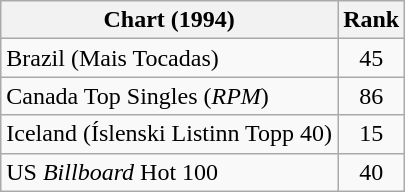<table class="wikitable sortable">
<tr>
<th>Chart (1994)</th>
<th>Rank</th>
</tr>
<tr>
<td>Brazil (Mais Tocadas)</td>
<td style="text-align:center;">45</td>
</tr>
<tr>
<td>Canada Top Singles (<em>RPM</em>)</td>
<td style="text-align:center;">86</td>
</tr>
<tr>
<td>Iceland (Íslenski Listinn Topp 40)</td>
<td style="text-align:center;">15</td>
</tr>
<tr>
<td>US <em>Billboard</em> Hot 100</td>
<td style="text-align:center;">40</td>
</tr>
</table>
